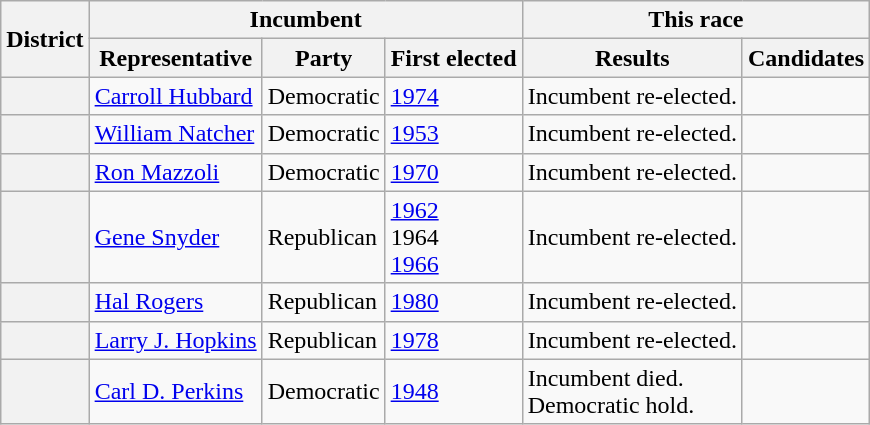<table class=wikitable>
<tr>
<th rowspan=2>District</th>
<th colspan=3>Incumbent</th>
<th colspan=2>This race</th>
</tr>
<tr>
<th>Representative</th>
<th>Party</th>
<th>First elected</th>
<th>Results</th>
<th>Candidates</th>
</tr>
<tr>
<th></th>
<td><a href='#'>Carroll Hubbard</a></td>
<td>Democratic</td>
<td><a href='#'>1974</a></td>
<td>Incumbent re-elected.</td>
<td nowrap></td>
</tr>
<tr>
<th></th>
<td><a href='#'>William Natcher</a></td>
<td>Democratic</td>
<td><a href='#'>1953 </a></td>
<td>Incumbent re-elected.</td>
<td nowrap></td>
</tr>
<tr>
<th></th>
<td><a href='#'>Ron Mazzoli</a></td>
<td>Democratic</td>
<td><a href='#'>1970</a></td>
<td>Incumbent re-elected.</td>
<td nowrap></td>
</tr>
<tr>
<th></th>
<td><a href='#'>Gene Snyder</a></td>
<td>Republican</td>
<td><a href='#'>1962</a><br>1964 <br><a href='#'>1966</a></td>
<td>Incumbent re-elected.</td>
<td nowrap></td>
</tr>
<tr>
<th></th>
<td><a href='#'>Hal Rogers</a></td>
<td>Republican</td>
<td><a href='#'>1980</a></td>
<td>Incumbent re-elected.</td>
<td nowrap></td>
</tr>
<tr>
<th></th>
<td><a href='#'>Larry J. Hopkins</a></td>
<td>Republican</td>
<td><a href='#'>1978</a></td>
<td>Incumbent re-elected.</td>
<td nowrap></td>
</tr>
<tr>
<th></th>
<td><a href='#'>Carl D. Perkins</a></td>
<td>Democratic</td>
<td><a href='#'>1948</a></td>
<td>Incumbent died.<br>Democratic hold.</td>
<td nowrap></td>
</tr>
</table>
